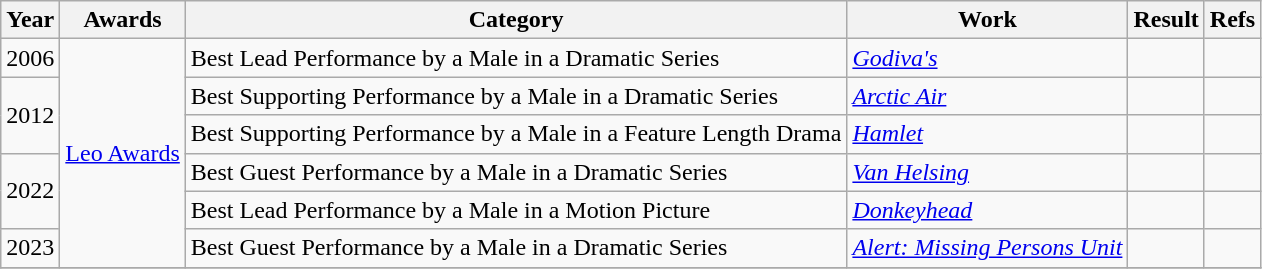<table class="wikitable">
<tr>
<th>Year</th>
<th>Awards</th>
<th>Category</th>
<th>Work</th>
<th>Result</th>
<th>Refs</th>
</tr>
<tr>
<td align="center">2006</td>
<td rowspan="6"><a href='#'>Leo Awards</a></td>
<td>Best Lead Performance by a Male in a Dramatic Series</td>
<td><em><a href='#'>Godiva's</a></em></td>
<td></td>
<td></td>
</tr>
<tr>
<td align="center" rowspan="2">2012</td>
<td>Best Supporting Performance by a Male in a Dramatic Series</td>
<td><em><a href='#'>Arctic Air</a></em></td>
<td></td>
<td></td>
</tr>
<tr>
<td>Best Supporting Performance by a Male in a Feature Length Drama</td>
<td><em><a href='#'>Hamlet</a></em></td>
<td></td>
<td></td>
</tr>
<tr>
<td rowspan="2">2022</td>
<td>Best Guest Performance by a Male in a Dramatic Series</td>
<td><em><a href='#'>Van Helsing</a></em></td>
<td></td>
<td></td>
</tr>
<tr>
<td>Best Lead Performance by a Male in a Motion Picture</td>
<td><em><a href='#'>Donkeyhead</a></em></td>
<td></td>
<td></td>
</tr>
<tr>
<td>2023</td>
<td>Best Guest Performance by a Male in a Dramatic Series</td>
<td><em><a href='#'>Alert: Missing Persons Unit</a></em></td>
<td></td>
<td></td>
</tr>
<tr>
</tr>
</table>
